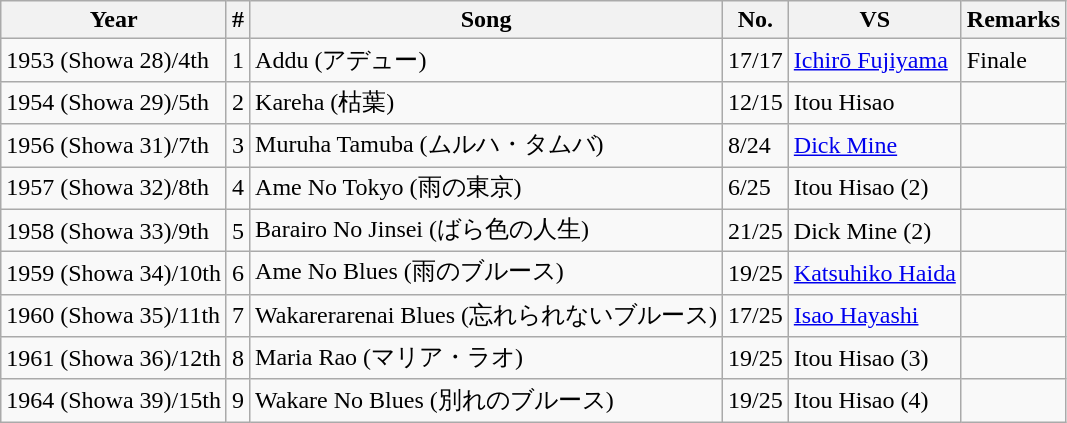<table class="wikitable">
<tr>
<th>Year</th>
<th>#</th>
<th>Song</th>
<th>No.</th>
<th>VS</th>
<th>Remarks</th>
</tr>
<tr>
<td>1953 (Showa 28)/4th</td>
<td>1</td>
<td>Addu (アデュー)</td>
<td>17/17</td>
<td><a href='#'>Ichirō Fujiyama</a></td>
<td>Finale</td>
</tr>
<tr>
<td>1954 (Showa 29)/5th</td>
<td>2</td>
<td>Kareha (枯葉)</td>
<td>12/15</td>
<td>Itou Hisao</td>
<td></td>
</tr>
<tr>
<td>1956 (Showa 31)/7th</td>
<td>3</td>
<td>Muruha Tamuba (ムルハ・タムバ)</td>
<td>8/24</td>
<td><a href='#'>Dick Mine</a></td>
<td></td>
</tr>
<tr>
<td>1957 (Showa 32)/8th</td>
<td>4</td>
<td>Ame No Tokyo (雨の東京)</td>
<td>6/25</td>
<td>Itou Hisao (2)</td>
<td></td>
</tr>
<tr>
<td>1958 (Showa 33)/9th</td>
<td>5</td>
<td>Barairo No Jinsei (ばら色の人生)</td>
<td>21/25</td>
<td>Dick Mine (2)</td>
<td></td>
</tr>
<tr>
<td>1959 (Showa 34)/10th</td>
<td>6</td>
<td>Ame No Blues (雨のブルース)</td>
<td>19/25</td>
<td><a href='#'>Katsuhiko Haida</a></td>
<td></td>
</tr>
<tr>
<td>1960 (Showa 35)/11th</td>
<td>7</td>
<td>Wakarerarenai Blues (忘れられないブルース)</td>
<td>17/25</td>
<td><a href='#'>Isao Hayashi</a></td>
<td></td>
</tr>
<tr>
<td>1961 (Showa 36)/12th</td>
<td>8</td>
<td>Maria Rao (マリア・ラオ)</td>
<td>19/25</td>
<td>Itou Hisao (3)</td>
<td></td>
</tr>
<tr>
<td>1964 (Showa 39)/15th</td>
<td>9</td>
<td>Wakare No Blues (別れのブルース)</td>
<td>19/25</td>
<td>Itou Hisao (4)</td>
<td></td>
</tr>
</table>
